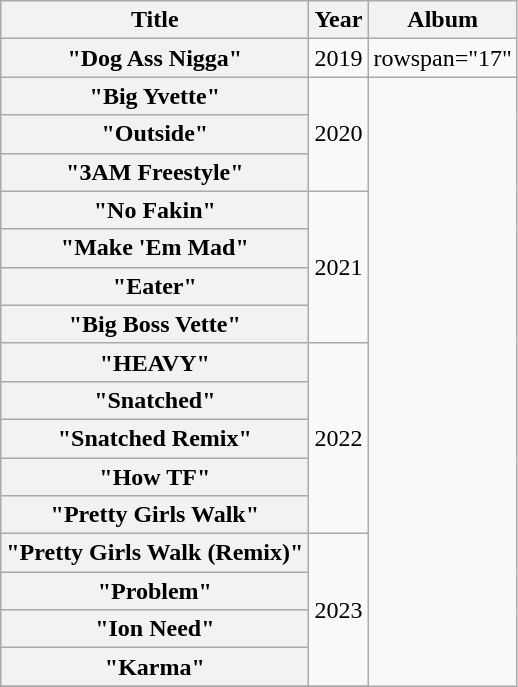<table class="wikitable plainrowheaders" style="text-align:center;">
<tr>
<th scope="col">Title</th>
<th scope="col">Year</th>
<th scope="col">Album</th>
</tr>
<tr>
<th scope="row">"Dog Ass Nigga"</th>
<td rowspan="1">2019</td>
<td>rowspan="17" </td>
</tr>
<tr>
<th scope="row">"Big Yvette"</th>
<td rowspan="3">2020</td>
</tr>
<tr>
<th scope="row">"Outside"</th>
</tr>
<tr>
<th scope="row">"3AM Freestyle"</th>
</tr>
<tr>
<th scope="row">"No Fakin"</th>
<td rowspan="4">2021</td>
</tr>
<tr>
<th scope="row">"Make 'Em Mad"</th>
</tr>
<tr>
<th scope="row">"Eater"</th>
</tr>
<tr>
<th scope="row">"Big Boss Vette"</th>
</tr>
<tr>
<th scope="row">"HEAVY"</th>
<td rowspan="5">2022</td>
</tr>
<tr>
<th scope="row">"Snatched"</th>
</tr>
<tr>
<th scope="row">"Snatched Remix" <br></th>
</tr>
<tr>
<th scope="row">"How TF" <br></th>
</tr>
<tr>
<th scope="row">"Pretty Girls Walk"</th>
</tr>
<tr>
<th scope="row">"Pretty Girls Walk (Remix)"<br></th>
<td rowspan="4">2023</td>
</tr>
<tr>
<th scope="row">"Problem"</th>
</tr>
<tr>
<th scope="row">"Ion Need"</th>
</tr>
<tr>
<th scope="row">"Karma"</th>
</tr>
<tr>
</tr>
</table>
